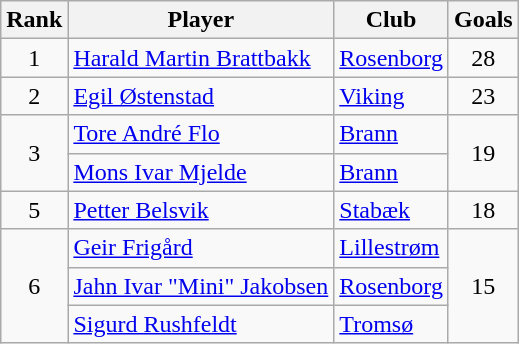<table class="wikitable" style="text-align:center">
<tr>
<th>Rank</th>
<th>Player</th>
<th>Club</th>
<th>Goals</th>
</tr>
<tr>
<td>1</td>
<td align="left"> <a href='#'>Harald Martin Brattbakk</a></td>
<td align="left"><a href='#'>Rosenborg</a></td>
<td>28</td>
</tr>
<tr>
<td>2</td>
<td align="left"> <a href='#'>Egil Østenstad</a></td>
<td align="left"><a href='#'>Viking</a></td>
<td>23</td>
</tr>
<tr>
<td rowspan="2">3</td>
<td align="left"> <a href='#'>Tore André Flo</a></td>
<td align="left"><a href='#'>Brann</a></td>
<td rowspan="2">19</td>
</tr>
<tr>
<td align="left"> <a href='#'>Mons Ivar Mjelde</a></td>
<td align="left"><a href='#'>Brann</a></td>
</tr>
<tr>
<td>5</td>
<td align="left"> <a href='#'>Petter Belsvik</a></td>
<td align="left"><a href='#'>Stabæk</a></td>
<td>18</td>
</tr>
<tr>
<td rowspan="3">6</td>
<td align="left"> <a href='#'>Geir Frigård</a></td>
<td align="left"><a href='#'>Lillestrøm</a></td>
<td rowspan="3">15</td>
</tr>
<tr>
<td align="left"> <a href='#'>Jahn Ivar "Mini" Jakobsen</a></td>
<td align="left"><a href='#'>Rosenborg</a></td>
</tr>
<tr>
<td align="left"> <a href='#'>Sigurd Rushfeldt</a></td>
<td align="left"><a href='#'>Tromsø</a></td>
</tr>
</table>
